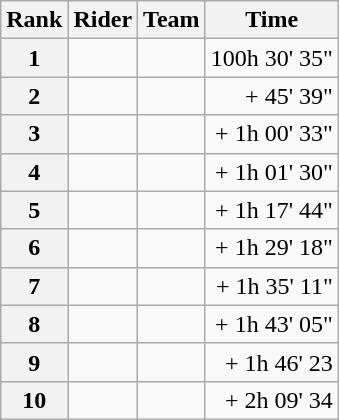<table class="wikitable">
<tr>
<th scope="col">Rank</th>
<th scope="col">Rider</th>
<th scope="col">Team</th>
<th scope="col">Time</th>
</tr>
<tr>
<th scope="row">1</th>
<td> </td>
<td></td>
<td style="text-align:right;">100h 30' 35"</td>
</tr>
<tr>
<th scope="row">2</th>
<td></td>
<td></td>
<td style="text-align:right;">+ 45' 39"</td>
</tr>
<tr>
<th scope="row">3</th>
<td></td>
<td></td>
<td style="text-align:right;">+ 1h 00' 33"</td>
</tr>
<tr>
<th scope="row">4</th>
<td></td>
<td></td>
<td style="text-align:right;">+ 1h 01' 30"</td>
</tr>
<tr>
<th scope="row">5</th>
<td></td>
<td></td>
<td style="text-align:right;">+ 1h 17' 44"</td>
</tr>
<tr>
<th scope="row">6</th>
<td></td>
<td></td>
<td style="text-align:right;">+ 1h 29' 18"</td>
</tr>
<tr>
<th scope="row">7</th>
<td></td>
<td></td>
<td style="text-align:right;">+ 1h 35' 11"</td>
</tr>
<tr>
<th scope="row">8</th>
<td></td>
<td></td>
<td style="text-align:right;">+ 1h 43' 05"</td>
</tr>
<tr>
<th scope="row">9</th>
<td></td>
<td></td>
<td style="text-align:right;">+ 1h 46' 23</td>
</tr>
<tr>
<th scope="row">10</th>
<td></td>
<td></td>
<td style="text-align:right;">+ 2h 09' 34</td>
</tr>
</table>
